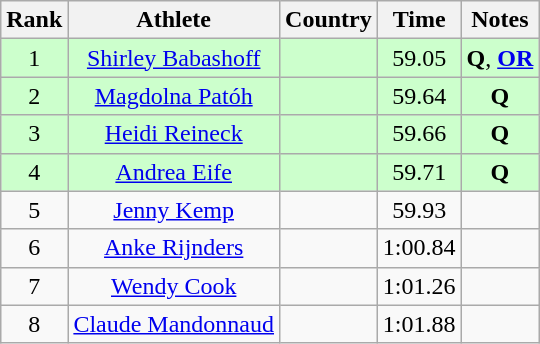<table class="wikitable sortable" style="text-align:center">
<tr>
<th>Rank</th>
<th>Athlete</th>
<th>Country</th>
<th>Time</th>
<th>Notes</th>
</tr>
<tr bgcolor=ccffcc>
<td>1</td>
<td><a href='#'>Shirley Babashoff</a></td>
<td align=left></td>
<td>59.05</td>
<td><strong>Q</strong>, <strong><a href='#'>OR</a></strong></td>
</tr>
<tr bgcolor=ccffcc>
<td>2</td>
<td><a href='#'>Magdolna Patóh</a></td>
<td align=left></td>
<td>59.64</td>
<td><strong> Q </strong></td>
</tr>
<tr bgcolor=ccffcc>
<td>3</td>
<td><a href='#'>Heidi Reineck</a></td>
<td align=left></td>
<td>59.66</td>
<td><strong>Q</strong></td>
</tr>
<tr bgcolor=ccffcc>
<td>4</td>
<td><a href='#'>Andrea Eife</a></td>
<td align=left></td>
<td>59.71</td>
<td><strong>Q</strong></td>
</tr>
<tr>
<td>5</td>
<td><a href='#'>Jenny Kemp</a></td>
<td align=left></td>
<td>59.93</td>
<td><strong> </strong></td>
</tr>
<tr>
<td>6</td>
<td><a href='#'>Anke Rijnders</a></td>
<td align=left></td>
<td>1:00.84</td>
<td><strong> </strong></td>
</tr>
<tr>
<td>7</td>
<td><a href='#'>Wendy Cook</a></td>
<td align=left></td>
<td>1:01.26</td>
<td><strong> </strong></td>
</tr>
<tr>
<td>8</td>
<td><a href='#'>Claude Mandonnaud</a></td>
<td align=left></td>
<td>1:01.88</td>
<td><strong> </strong></td>
</tr>
</table>
